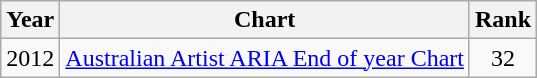<table class="wikitable">
<tr>
<th>Year</th>
<th>Chart</th>
<th>Rank</th>
</tr>
<tr>
<td>2012</td>
<td><a href='#'>Australian Artist ARIA End of year Chart</a></td>
<td style="text-align:center;">32</td>
</tr>
</table>
